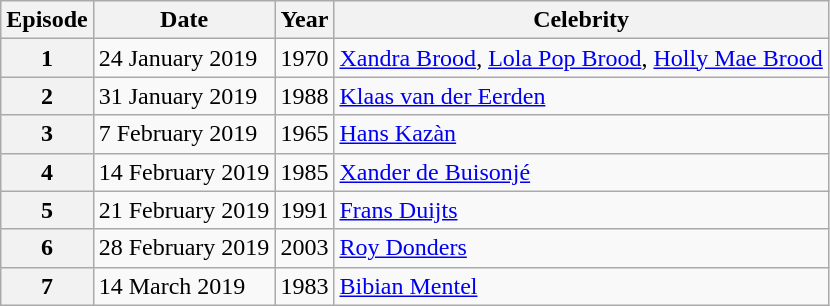<table class="wikitable">
<tr>
<th>Episode</th>
<th>Date</th>
<th>Year</th>
<th>Celebrity</th>
</tr>
<tr>
<th>1</th>
<td>24 January 2019</td>
<td>1970</td>
<td><a href='#'>Xandra Brood</a>, <a href='#'>Lola Pop Brood</a>, <a href='#'>Holly Mae Brood</a></td>
</tr>
<tr>
<th>2</th>
<td>31 January 2019</td>
<td>1988</td>
<td><a href='#'>Klaas van der Eerden</a></td>
</tr>
<tr>
<th>3</th>
<td>7 February 2019</td>
<td>1965</td>
<td><a href='#'>Hans Kazàn</a></td>
</tr>
<tr>
<th>4</th>
<td>14 February 2019</td>
<td>1985</td>
<td><a href='#'>Xander de Buisonjé</a></td>
</tr>
<tr>
<th>5</th>
<td>21 February 2019</td>
<td>1991</td>
<td><a href='#'>Frans Duijts</a></td>
</tr>
<tr>
<th>6</th>
<td>28 February 2019</td>
<td>2003</td>
<td><a href='#'>Roy Donders</a></td>
</tr>
<tr>
<th>7</th>
<td>14 March 2019</td>
<td>1983</td>
<td><a href='#'>Bibian Mentel</a></td>
</tr>
</table>
